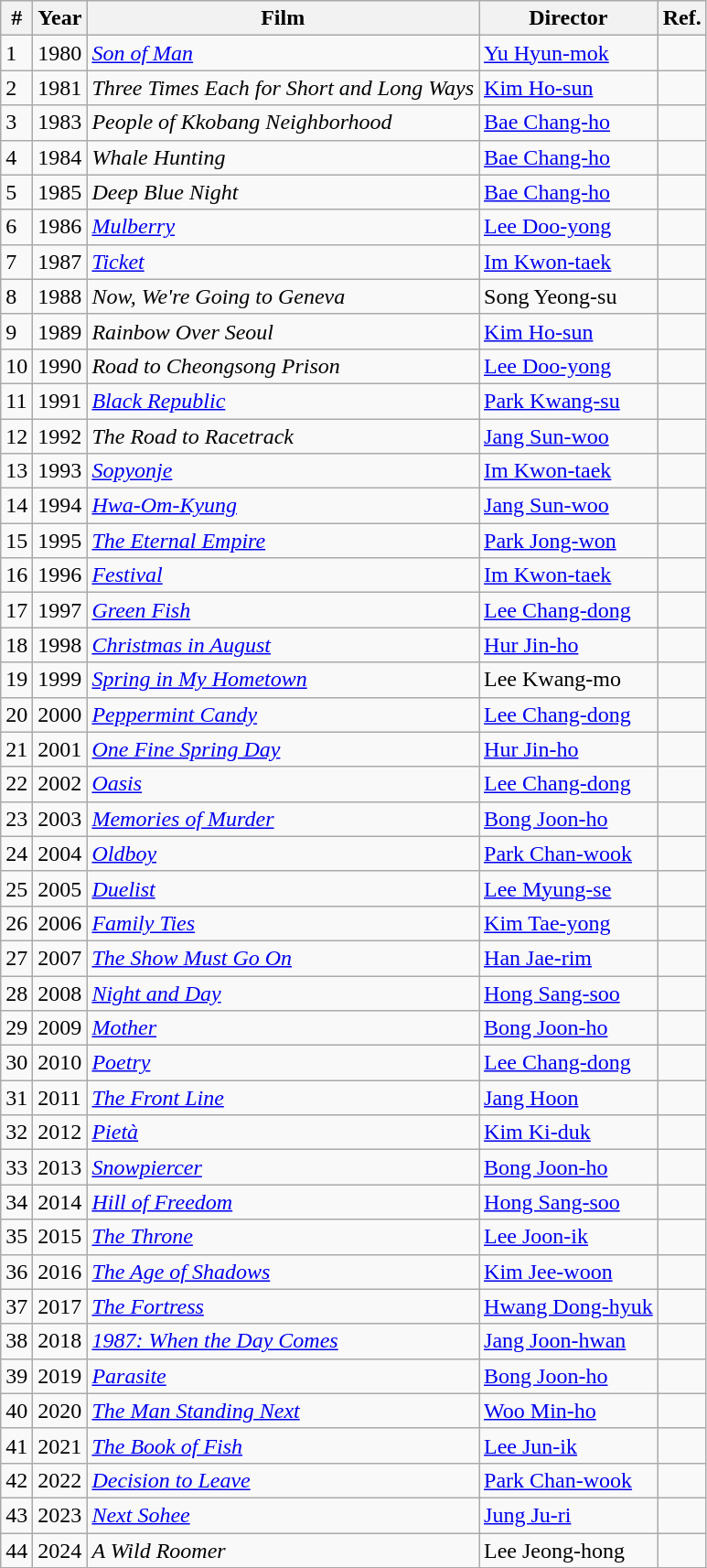<table class="wikitable">
<tr>
<th>#</th>
<th>Year</th>
<th>Film</th>
<th>Director</th>
<th>Ref.</th>
</tr>
<tr>
<td>1</td>
<td>1980</td>
<td><em><a href='#'>Son of Man</a></em></td>
<td><a href='#'>Yu Hyun-mok</a></td>
<td></td>
</tr>
<tr>
<td>2</td>
<td>1981</td>
<td><em>Three Times Each for Short and Long Ways</em></td>
<td><a href='#'>Kim Ho-sun</a></td>
<td></td>
</tr>
<tr>
<td>3</td>
<td>1983</td>
<td><em>People of Kkobang Neighborhood</em></td>
<td><a href='#'>Bae Chang-ho</a></td>
<td></td>
</tr>
<tr>
<td>4</td>
<td>1984</td>
<td><em>Whale Hunting</em></td>
<td><a href='#'>Bae Chang-ho</a></td>
<td></td>
</tr>
<tr>
<td>5</td>
<td>1985</td>
<td><em>Deep Blue Night</em></td>
<td><a href='#'>Bae Chang-ho</a></td>
<td></td>
</tr>
<tr>
<td>6</td>
<td>1986</td>
<td><em><a href='#'>Mulberry</a></em></td>
<td><a href='#'>Lee Doo-yong</a></td>
<td></td>
</tr>
<tr>
<td>7</td>
<td>1987</td>
<td><em><a href='#'>Ticket</a></em></td>
<td><a href='#'>Im Kwon-taek</a></td>
<td></td>
</tr>
<tr>
<td>8</td>
<td>1988</td>
<td><em>Now, We're Going to Geneva</em></td>
<td>Song Yeong-su</td>
<td></td>
</tr>
<tr>
<td>9</td>
<td>1989</td>
<td><em>Rainbow Over Seoul</em></td>
<td><a href='#'>Kim Ho-sun</a></td>
<td></td>
</tr>
<tr>
<td>10</td>
<td>1990</td>
<td><em>Road to Cheongsong Prison</em></td>
<td><a href='#'>Lee Doo-yong</a></td>
<td></td>
</tr>
<tr>
<td>11</td>
<td>1991</td>
<td><em><a href='#'>Black Republic</a></em></td>
<td><a href='#'>Park Kwang-su</a></td>
<td></td>
</tr>
<tr>
<td>12</td>
<td>1992</td>
<td><em>The Road to Racetrack</em></td>
<td><a href='#'>Jang Sun-woo</a></td>
<td></td>
</tr>
<tr>
<td>13</td>
<td>1993</td>
<td><em><a href='#'>Sopyonje</a></em></td>
<td><a href='#'>Im Kwon-taek</a></td>
<td></td>
</tr>
<tr>
<td>14</td>
<td>1994</td>
<td><em><a href='#'>Hwa-Om-Kyung</a></em></td>
<td><a href='#'>Jang Sun-woo</a></td>
<td></td>
</tr>
<tr>
<td>15</td>
<td>1995</td>
<td><em><a href='#'>The Eternal Empire</a></em></td>
<td><a href='#'>Park Jong-won</a></td>
<td></td>
</tr>
<tr>
<td>16</td>
<td>1996</td>
<td><em><a href='#'>Festival</a></em></td>
<td><a href='#'>Im Kwon-taek</a></td>
<td></td>
</tr>
<tr>
<td>17</td>
<td>1997</td>
<td><em><a href='#'>Green Fish</a></em></td>
<td><a href='#'>Lee Chang-dong</a></td>
<td></td>
</tr>
<tr>
<td>18</td>
<td>1998</td>
<td><em><a href='#'>Christmas in August</a></em></td>
<td><a href='#'>Hur Jin-ho</a></td>
<td></td>
</tr>
<tr>
<td>19</td>
<td>1999</td>
<td><em><a href='#'>Spring in My Hometown</a></em></td>
<td>Lee Kwang-mo</td>
<td></td>
</tr>
<tr>
<td>20</td>
<td>2000</td>
<td><em><a href='#'>Peppermint Candy</a></em></td>
<td><a href='#'>Lee Chang-dong</a></td>
<td></td>
</tr>
<tr>
<td>21</td>
<td>2001</td>
<td><em><a href='#'>One Fine Spring Day</a></em></td>
<td><a href='#'>Hur Jin-ho</a></td>
<td></td>
</tr>
<tr>
<td>22</td>
<td>2002</td>
<td><em><a href='#'>Oasis</a></em></td>
<td><a href='#'>Lee Chang-dong</a></td>
<td></td>
</tr>
<tr>
<td>23</td>
<td>2003</td>
<td><em><a href='#'>Memories of Murder</a></em></td>
<td><a href='#'>Bong Joon-ho</a></td>
<td></td>
</tr>
<tr>
<td>24</td>
<td>2004</td>
<td><em><a href='#'>Oldboy</a></em></td>
<td><a href='#'>Park Chan-wook</a></td>
<td></td>
</tr>
<tr>
<td>25</td>
<td>2005</td>
<td><em><a href='#'>Duelist</a></em></td>
<td><a href='#'>Lee Myung-se</a></td>
<td></td>
</tr>
<tr>
<td>26</td>
<td>2006</td>
<td><em><a href='#'>Family Ties</a></em></td>
<td><a href='#'>Kim Tae-yong</a></td>
<td></td>
</tr>
<tr>
<td>27</td>
<td>2007</td>
<td><em><a href='#'>The Show Must Go On</a></em></td>
<td><a href='#'>Han Jae-rim</a></td>
<td></td>
</tr>
<tr>
<td>28</td>
<td>2008</td>
<td><em><a href='#'>Night and Day</a></em></td>
<td><a href='#'>Hong Sang-soo</a></td>
<td></td>
</tr>
<tr>
<td>29</td>
<td>2009</td>
<td><em><a href='#'>Mother</a></em></td>
<td><a href='#'>Bong Joon-ho</a></td>
<td></td>
</tr>
<tr>
<td>30</td>
<td>2010</td>
<td><em><a href='#'>Poetry</a></em></td>
<td><a href='#'>Lee Chang-dong</a></td>
<td></td>
</tr>
<tr>
<td>31</td>
<td>2011</td>
<td><em><a href='#'>The Front Line</a></em></td>
<td><a href='#'>Jang Hoon</a></td>
<td></td>
</tr>
<tr>
<td>32</td>
<td>2012</td>
<td><em><a href='#'>Pietà</a></em></td>
<td><a href='#'>Kim Ki-duk</a></td>
<td></td>
</tr>
<tr>
<td>33</td>
<td>2013</td>
<td><em><a href='#'>Snowpiercer</a></em></td>
<td><a href='#'>Bong Joon-ho</a></td>
<td></td>
</tr>
<tr>
<td>34</td>
<td>2014</td>
<td><em><a href='#'>Hill of Freedom</a></em></td>
<td><a href='#'>Hong Sang-soo</a></td>
<td></td>
</tr>
<tr>
<td>35</td>
<td>2015</td>
<td><em><a href='#'>The Throne</a></em></td>
<td><a href='#'>Lee Joon-ik</a></td>
<td></td>
</tr>
<tr>
<td>36</td>
<td>2016</td>
<td><em><a href='#'>The Age of Shadows</a></em></td>
<td><a href='#'>Kim Jee-woon</a></td>
<td></td>
</tr>
<tr>
<td>37</td>
<td>2017</td>
<td><em><a href='#'>The Fortress</a></em></td>
<td><a href='#'>Hwang Dong-hyuk</a></td>
<td></td>
</tr>
<tr>
<td>38</td>
<td>2018</td>
<td><em><a href='#'>1987: When the Day Comes</a></em></td>
<td><a href='#'>Jang Joon-hwan</a></td>
<td></td>
</tr>
<tr>
<td>39</td>
<td>2019</td>
<td><em><a href='#'>Parasite</a></em></td>
<td><a href='#'>Bong Joon-ho</a></td>
<td></td>
</tr>
<tr>
<td>40</td>
<td>2020</td>
<td><em><a href='#'>The Man Standing Next</a></em></td>
<td><a href='#'>Woo Min-ho</a></td>
<td></td>
</tr>
<tr>
<td>41</td>
<td>2021</td>
<td><em><a href='#'>The Book of Fish</a></em></td>
<td><a href='#'>Lee Jun-ik</a></td>
<td></td>
</tr>
<tr>
<td>42</td>
<td>2022</td>
<td><em><a href='#'>Decision to Leave</a></em></td>
<td><a href='#'>Park Chan-wook</a></td>
<td></td>
</tr>
<tr>
<td>43</td>
<td>2023</td>
<td><em><a href='#'>Next Sohee</a></em></td>
<td><a href='#'>Jung Ju-ri</a></td>
<td></td>
</tr>
<tr>
<td>44</td>
<td>2024</td>
<td><em>A Wild Roomer</em></td>
<td>Lee Jeong-hong</td>
<td></td>
</tr>
<tr>
</tr>
</table>
